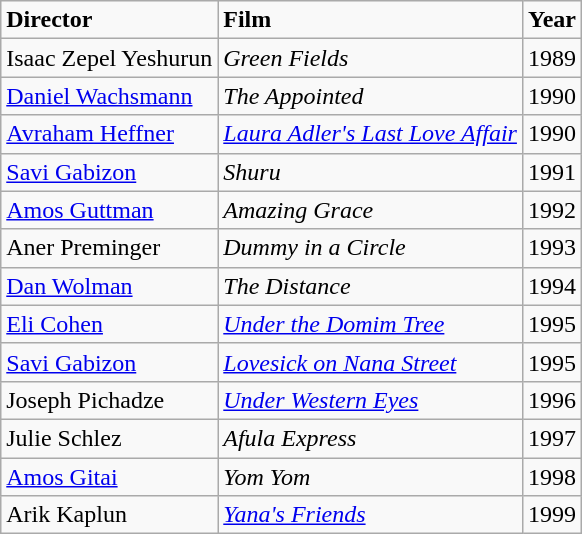<table class="wikitable sortable mw-collapsible mw-collapsed">
<tr>
<td><strong>Director</strong></td>
<td><strong>Film</strong></td>
<td><strong>Year</strong></td>
</tr>
<tr>
<td>Isaac Zepel  Yeshurun</td>
<td><em>Green Fields</em></td>
<td>1989</td>
</tr>
<tr>
<td><a href='#'>Daniel Wachsmann</a></td>
<td><em>The Appointed</em></td>
<td>1990</td>
</tr>
<tr>
<td><a href='#'>Avraham Heffner</a></td>
<td><em><a href='#'>Laura Adler's Last Love Affair</a></em></td>
<td>1990</td>
</tr>
<tr>
<td><a href='#'>Savi Gabizon</a></td>
<td><em>Shuru</em></td>
<td>1991</td>
</tr>
<tr>
<td><a href='#'>Amos Guttman</a></td>
<td><em>Amazing Grace</em></td>
<td>1992</td>
</tr>
<tr>
<td>Aner Preminger</td>
<td><em>Dummy in a  Circle</em></td>
<td>1993</td>
</tr>
<tr>
<td><a href='#'>Dan Wolman</a></td>
<td><em>The Distance</em></td>
<td>1994</td>
</tr>
<tr>
<td><a href='#'>Eli Cohen</a></td>
<td><em><a href='#'>Under the Domim Tree</a></em></td>
<td>1995</td>
</tr>
<tr>
<td><a href='#'>Savi Gabizon</a></td>
<td><em><a href='#'>Lovesick on Nana Street</a></em></td>
<td>1995</td>
</tr>
<tr>
<td>Joseph Pichadze</td>
<td><em><a href='#'>Under Western Eyes</a></em></td>
<td>1996</td>
</tr>
<tr>
<td>Julie Schlez</td>
<td><em>Afula Express</em></td>
<td>1997</td>
</tr>
<tr>
<td><a href='#'>Amos Gitai</a></td>
<td><em>Yom Yom</em></td>
<td>1998</td>
</tr>
<tr>
<td>Arik Kaplun</td>
<td><em><a href='#'>Yana's Friends</a></em></td>
<td>1999</td>
</tr>
</table>
